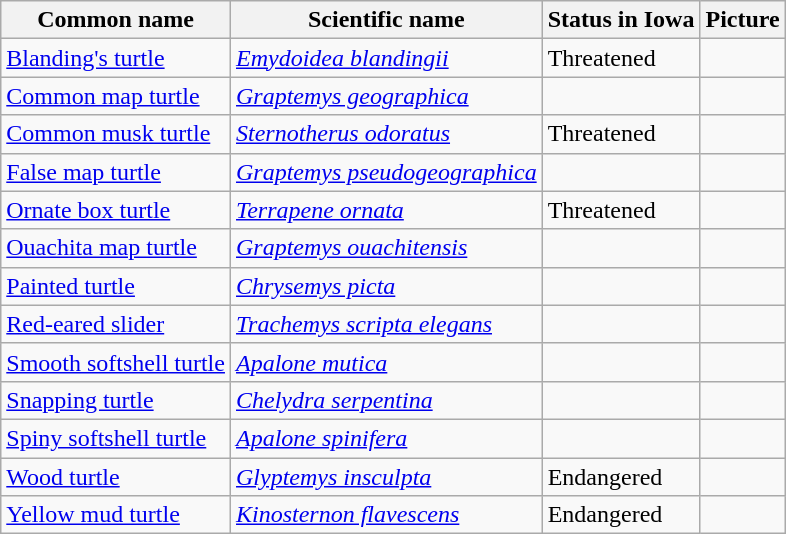<table class="wikitable">
<tr>
<th>Common name</th>
<th>Scientific name</th>
<th>Status in Iowa</th>
<th>Picture</th>
</tr>
<tr>
<td><a href='#'>Blanding's turtle</a></td>
<td><em><a href='#'>Emydoidea blandingii</a></em></td>
<td>Threatened</td>
<td></td>
</tr>
<tr>
<td><a href='#'>Common map turtle</a></td>
<td><em><a href='#'>Graptemys geographica</a></em></td>
<td></td>
<td></td>
</tr>
<tr>
<td><a href='#'>Common musk turtle</a></td>
<td><em><a href='#'>Sternotherus odoratus</a></em></td>
<td>Threatened</td>
<td></td>
</tr>
<tr>
<td><a href='#'>False map turtle</a></td>
<td><em><a href='#'>Graptemys pseudogeographica</a></em></td>
<td></td>
<td></td>
</tr>
<tr>
<td><a href='#'>Ornate box turtle</a></td>
<td><em><a href='#'>Terrapene ornata</a></em></td>
<td>Threatened</td>
<td></td>
</tr>
<tr>
<td><a href='#'>Ouachita map turtle</a></td>
<td><em><a href='#'>Graptemys ouachitensis</a></em></td>
<td></td>
<td></td>
</tr>
<tr>
<td><a href='#'>Painted turtle</a></td>
<td><em><a href='#'>Chrysemys picta</a></em></td>
<td></td>
<td></td>
</tr>
<tr>
<td><a href='#'>Red-eared slider</a></td>
<td><em><a href='#'>Trachemys scripta elegans</a></em></td>
<td></td>
<td></td>
</tr>
<tr>
<td><a href='#'>Smooth softshell turtle</a></td>
<td><em><a href='#'>Apalone mutica</a></em></td>
<td></td>
<td></td>
</tr>
<tr>
<td><a href='#'>Snapping turtle</a></td>
<td><em><a href='#'>Chelydra serpentina</a></em></td>
<td></td>
<td></td>
</tr>
<tr>
<td><a href='#'>Spiny softshell turtle</a></td>
<td><em><a href='#'>Apalone spinifera</a></em></td>
<td></td>
<td></td>
</tr>
<tr>
<td><a href='#'>Wood turtle</a></td>
<td><em><a href='#'>Glyptemys insculpta</a></em></td>
<td>Endangered</td>
<td></td>
</tr>
<tr>
<td><a href='#'>Yellow mud turtle</a></td>
<td><em><a href='#'>Kinosternon flavescens</a></em></td>
<td>Endangered</td>
<td></td>
</tr>
</table>
